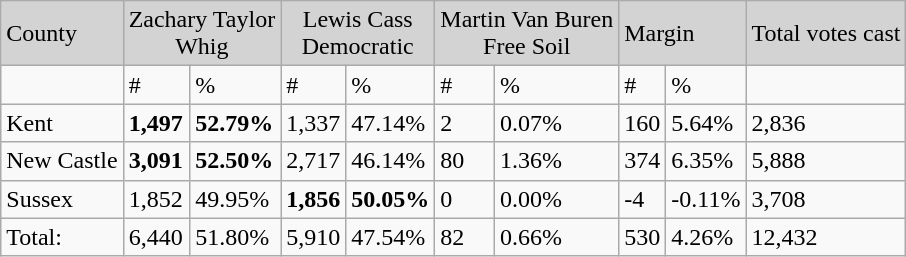<table class="wikitable">
<tr bgcolor=lightgrey>
<td>County</td>
<td colspan="2" rowspan="1" style="text-align:center" >Zachary Taylor<br>Whig</td>
<td colspan="2" rowspan="1" style="text-align:center" >Lewis Cass<br>Democratic</td>
<td colspan="2" rowspan="1" style="text-align:center" >Martin Van Buren<br>Free Soil</td>
<td colspan="2" rowspan="1">Margin</td>
<td>Total votes cast</td>
</tr>
<tr>
<td></td>
<td>#</td>
<td>%</td>
<td>#</td>
<td>%</td>
<td>#</td>
<td>%</td>
<td>#</td>
<td>%</td>
<td></td>
</tr>
<tr>
<td>Kent</td>
<td><strong>1,497</strong></td>
<td><strong>52.79%</strong></td>
<td>1,337</td>
<td>47.14%</td>
<td>2</td>
<td>0.07%</td>
<td>160</td>
<td>5.64%</td>
<td>2,836</td>
</tr>
<tr>
<td>New Castle</td>
<td><strong>3,091</strong></td>
<td><strong>52.50%</strong></td>
<td>2,717</td>
<td>46.14%</td>
<td>80</td>
<td>1.36%</td>
<td>374</td>
<td>6.35%</td>
<td>5,888</td>
</tr>
<tr>
<td>Sussex</td>
<td>1,852</td>
<td>49.95%</td>
<td><strong>1,856</strong></td>
<td><strong>50.05%</strong></td>
<td>0</td>
<td>0.00%</td>
<td>-4</td>
<td>-0.11%</td>
<td>3,708</td>
</tr>
<tr>
<td>Total:</td>
<td>6,440</td>
<td>51.80%</td>
<td>5,910</td>
<td>47.54%</td>
<td>82</td>
<td>0.66%</td>
<td>530</td>
<td>4.26%</td>
<td>12,432</td>
</tr>
</table>
